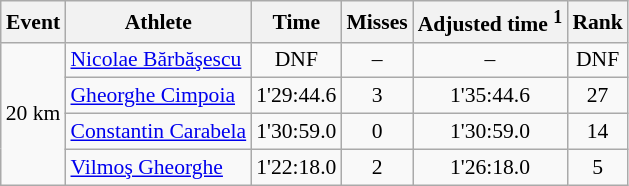<table class="wikitable" style="font-size:90%">
<tr>
<th>Event</th>
<th>Athlete</th>
<th>Time</th>
<th>Misses</th>
<th>Adjusted time <sup>1</sup></th>
<th>Rank</th>
</tr>
<tr>
<td rowspan="4">20 km</td>
<td><a href='#'>Nicolae Bărbăşescu</a></td>
<td align="center">DNF</td>
<td align="center">–</td>
<td align="center">–</td>
<td align="center">DNF</td>
</tr>
<tr>
<td><a href='#'>Gheorghe Cimpoia</a></td>
<td align="center">1'29:44.6</td>
<td align="center">3</td>
<td align="center">1'35:44.6</td>
<td align="center">27</td>
</tr>
<tr>
<td><a href='#'>Constantin Carabela</a></td>
<td align="center">1'30:59.0</td>
<td align="center">0</td>
<td align="center">1'30:59.0</td>
<td align="center">14</td>
</tr>
<tr>
<td><a href='#'>Vilmoş Gheorghe</a></td>
<td align="center">1'22:18.0</td>
<td align="center">2</td>
<td align="center">1'26:18.0</td>
<td align="center">5</td>
</tr>
</table>
